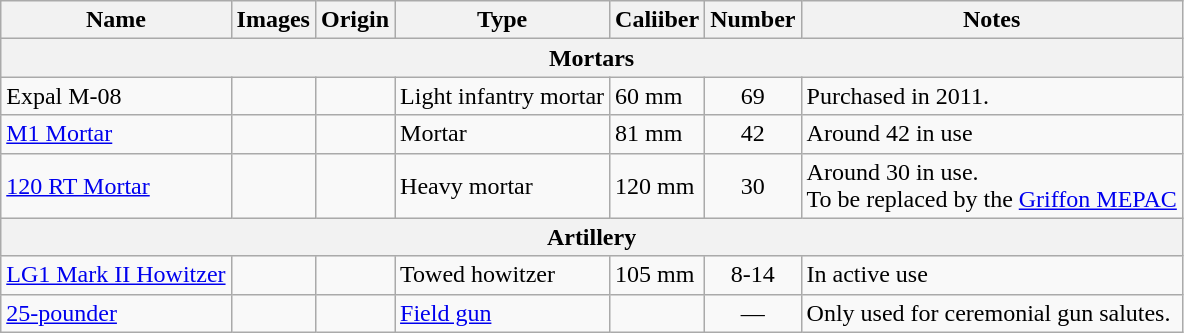<table class="wikitable">
<tr>
<th>Name</th>
<th>Images</th>
<th>Origin</th>
<th>Type</th>
<th>Caliiber</th>
<th>Number</th>
<th>Notes</th>
</tr>
<tr>
<th colspan="7">Mortars</th>
</tr>
<tr>
<td>Expal M-08</td>
<td style="text-align: center;"></td>
<td></td>
<td>Light infantry mortar</td>
<td>60 mm</td>
<td style="text-align: center;">69</td>
<td>Purchased in 2011.</td>
</tr>
<tr>
<td><a href='#'>M1 Mortar</a></td>
<td style="text-align: center;"></td>
<td></td>
<td>Mortar</td>
<td>81 mm</td>
<td style="text-align: center;">42</td>
<td>Around 42 in use</td>
</tr>
<tr>
<td><a href='#'>120 RT Mortar</a></td>
<td style="text-align: center;"></td>
<td></td>
<td>Heavy mortar</td>
<td>120 mm</td>
<td style="text-align: center;">30</td>
<td>Around 30 in use.<br>To be replaced by the <a href='#'>Griffon MEPAC</a></td>
</tr>
<tr>
<th colspan="7">Artillery</th>
</tr>
<tr>
<td><a href='#'>LG1 Mark II Howitzer</a></td>
<td style="text-align: center;"></td>
<td></td>
<td>Towed howitzer</td>
<td>105 mm</td>
<td style="text-align: center;">8-14</td>
<td>In active use</td>
</tr>
<tr>
<td><a href='#'>25-pounder</a></td>
<td style="text-align: center;"></td>
<td></td>
<td><a href='#'>Field gun</a></td>
<td></td>
<td style="text-align: center;">—</td>
<td>Only used for ceremonial gun salutes.</td>
</tr>
</table>
